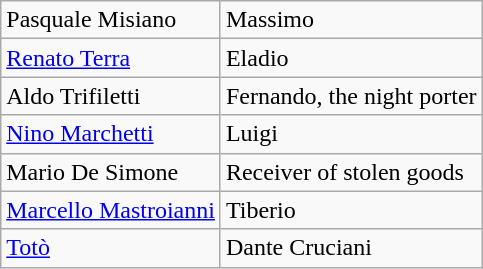<table class=wikitable>
<tr>
<td>Pasquale Misiano</td>
<td>Massimo</td>
</tr>
<tr>
<td><a href='#'>Renato Terra</a></td>
<td>Eladio</td>
</tr>
<tr>
<td>Aldo Trifiletti</td>
<td>Fernando, the night porter</td>
</tr>
<tr>
<td><a href='#'>Nino Marchetti</a></td>
<td>Luigi</td>
</tr>
<tr>
<td>Mario De Simone</td>
<td>Receiver of stolen goods</td>
</tr>
<tr>
<td><a href='#'>Marcello Mastroianni</a></td>
<td>Tiberio</td>
</tr>
<tr>
<td><a href='#'>Totò</a></td>
<td>Dante Cruciani</td>
</tr>
</table>
